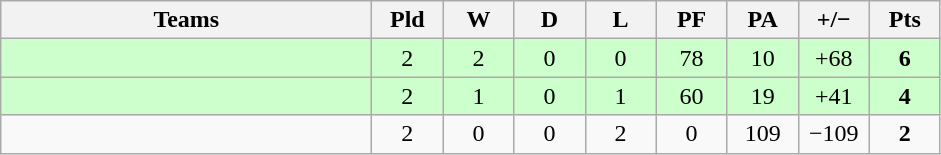<table class="wikitable" style="text-align: center;">
<tr>
<th width="240">Teams</th>
<th width="40">Pld</th>
<th width="40">W</th>
<th width="40">D</th>
<th width="40">L</th>
<th width="40">PF</th>
<th width="40">PA</th>
<th width="40">+/−</th>
<th width="40">Pts</th>
</tr>
<tr style="background-color:#ccffcc;">
<td align=left></td>
<td>2</td>
<td>2</td>
<td>0</td>
<td>0</td>
<td>78</td>
<td>10</td>
<td>+68</td>
<td><strong>6</strong></td>
</tr>
<tr style="background-color:#ccffcc;">
<td align=left></td>
<td>2</td>
<td>1</td>
<td>0</td>
<td>1</td>
<td>60</td>
<td>19</td>
<td>+41</td>
<td><strong>4</strong></td>
</tr>
<tr>
<td align=left></td>
<td>2</td>
<td>0</td>
<td>0</td>
<td>2</td>
<td>0</td>
<td>109</td>
<td>−109</td>
<td><strong>2</strong></td>
</tr>
</table>
